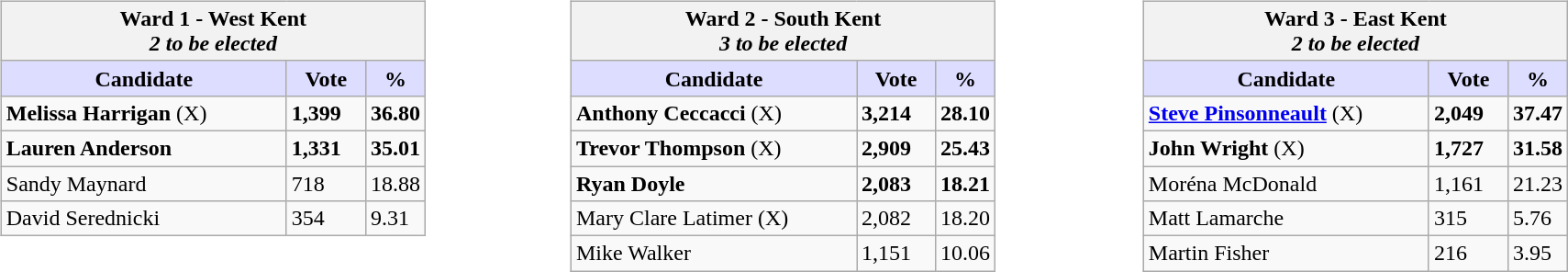<table>
<tr>
<td valign=top width=10%><br><table class=wikitable>
<tr>
<th colspan="3">Ward 1 - West Kent <br> <em>2 to be elected</em></th>
</tr>
<tr>
<th style="background:#ddf; width:200px;">Candidate</th>
<th style="background:#ddf; width:50px;">Vote</th>
<th style="background:#ddf; width:30px;">%</th>
</tr>
<tr>
<td><strong>Melissa Harrigan</strong> (X)</td>
<td><strong>1,399</strong></td>
<td><strong>36.80</strong></td>
</tr>
<tr>
<td><strong>Lauren Anderson</strong></td>
<td><strong>1,331</strong></td>
<td><strong>35.01</strong></td>
</tr>
<tr>
<td>Sandy Maynard</td>
<td>718</td>
<td>18.88</td>
</tr>
<tr>
<td>David Serednicki</td>
<td>354</td>
<td>9.31</td>
</tr>
</table>
</td>
<td valign=top width=10%><br><table class=wikitable>
<tr>
<th colspan="3">Ward 2 - South Kent <br> <em>3 to be elected</em></th>
</tr>
<tr>
<th style="background:#ddf; width:200px;">Candidate</th>
<th style="background:#ddf; width:50px;">Vote</th>
<th style="background:#ddf; width:30px;">%</th>
</tr>
<tr>
<td><strong>Anthony Ceccacci</strong> (X)</td>
<td><strong>3,214</strong></td>
<td><strong>28.10</strong></td>
</tr>
<tr>
<td><strong>Trevor Thompson</strong> (X)</td>
<td><strong>2,909</strong></td>
<td><strong>25.43</strong></td>
</tr>
<tr>
<td><strong>Ryan Doyle</strong></td>
<td><strong>2,083</strong></td>
<td><strong>18.21</strong></td>
</tr>
<tr>
<td>Mary Clare Latimer (X)</td>
<td>2,082</td>
<td>18.20</td>
</tr>
<tr>
<td>Mike Walker</td>
<td>1,151</td>
<td>10.06</td>
</tr>
</table>
</td>
<td valign=top width=10%><br><table class=wikitable>
<tr>
<th colspan="3">Ward 3 - East Kent <br> <em>2 to be elected</em></th>
</tr>
<tr>
<th style="background:#ddf; width:200px;">Candidate</th>
<th style="background:#ddf; width:50px;">Vote</th>
<th style="background:#ddf; width:30px;">%</th>
</tr>
<tr>
<td><strong><a href='#'>Steve Pinsonneault</a></strong> (X)</td>
<td><strong>2,049</strong></td>
<td><strong>37.47</strong></td>
</tr>
<tr>
<td><strong>John Wright</strong> (X)</td>
<td><strong>1,727</strong></td>
<td><strong>31.58</strong></td>
</tr>
<tr>
<td>Moréna McDonald</td>
<td>1,161</td>
<td>21.23</td>
</tr>
<tr>
<td>Matt Lamarche</td>
<td>315</td>
<td>5.76</td>
</tr>
<tr>
<td>Martin Fisher</td>
<td>216</td>
<td>3.95</td>
</tr>
</table>
</td>
</tr>
</table>
